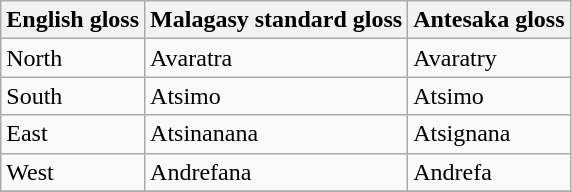<table class="wikitable sortable">
<tr>
<th>English gloss</th>
<th>Malagasy standard gloss</th>
<th>Antesaka gloss</th>
</tr>
<tr>
<td>North</td>
<td>Avaratra</td>
<td>Avaratry</td>
</tr>
<tr>
<td>South</td>
<td>Atsimo</td>
<td>Atsimo</td>
</tr>
<tr>
<td>East</td>
<td>Atsinanana</td>
<td>Atsignana</td>
</tr>
<tr>
<td>West</td>
<td>Andrefana</td>
<td>Andrefa</td>
</tr>
<tr>
</tr>
</table>
